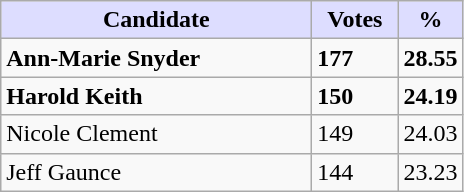<table class="wikitable">
<tr>
<th style="background:#ddf; width:200px;">Candidate</th>
<th style="background:#ddf; width:50px;">Votes</th>
<th style="background:#ddf; width:30px;">%</th>
</tr>
<tr>
<td><strong>Ann-Marie Snyder</strong></td>
<td><strong>177</strong></td>
<td><strong>28.55</strong></td>
</tr>
<tr>
<td><strong>Harold Keith</strong></td>
<td><strong>150</strong></td>
<td><strong>24.19</strong></td>
</tr>
<tr>
<td>Nicole Clement</td>
<td>149</td>
<td>24.03</td>
</tr>
<tr>
<td>Jeff Gaunce</td>
<td>144</td>
<td>23.23</td>
</tr>
</table>
